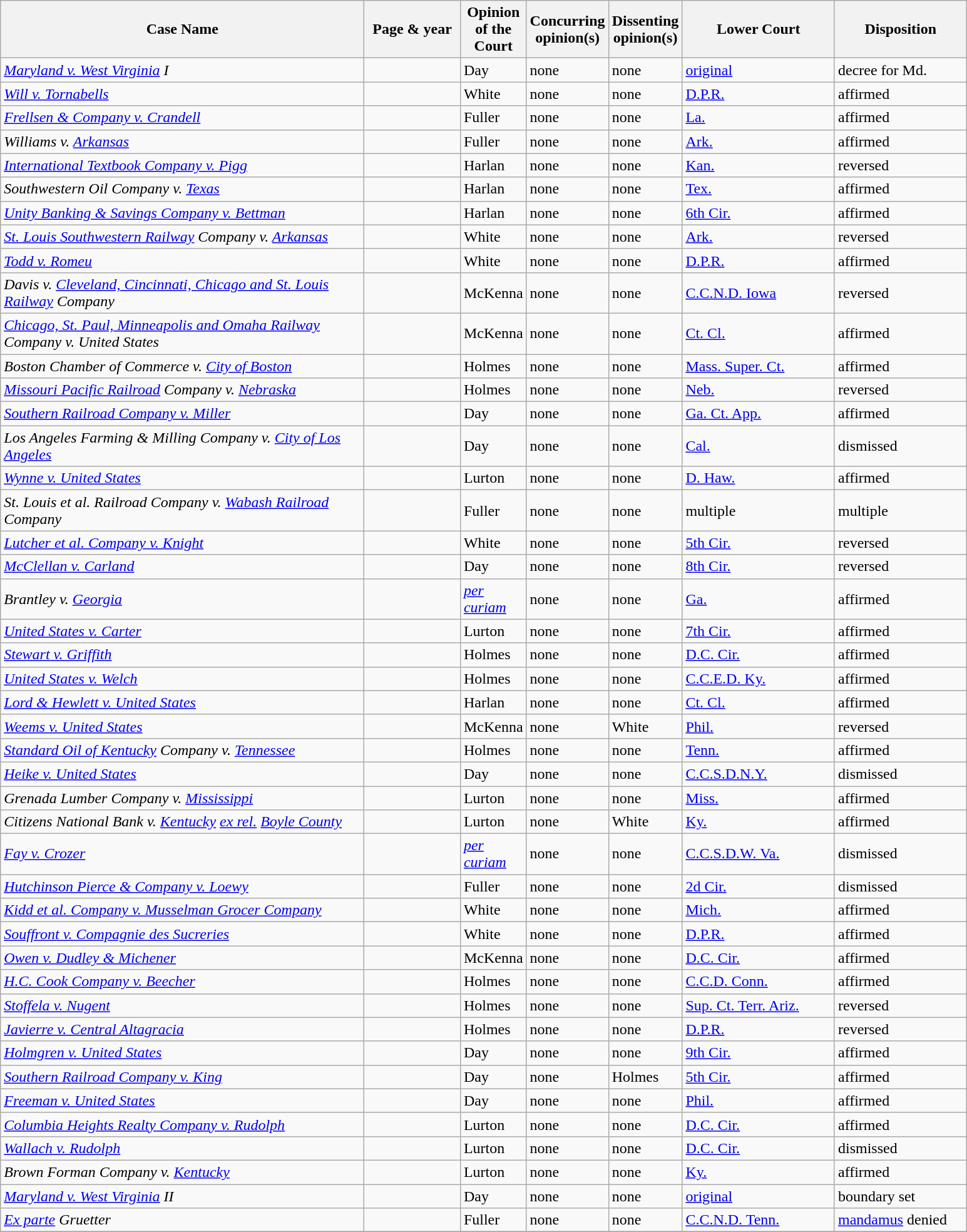<table class="wikitable sortable">
<tr>
<th scope="col" style="width: 380px;">Case Name</th>
<th scope="col" style="width: 95px;">Page & year</th>
<th scope="col" style="width: 10px;">Opinion of the Court</th>
<th scope="col" style="width: 10px;">Concurring opinion(s)</th>
<th scope="col" style="width: 10px;">Dissenting opinion(s)</th>
<th scope="col" style="width: 155px;">Lower Court</th>
<th scope="col" style="width: 133px;">Disposition</th>
</tr>
<tr>
<td><em><a href='#'>Maryland v. West Virginia</a> I</em></td>
<td align="right"></td>
<td>Day</td>
<td>none</td>
<td>none</td>
<td><a href='#'>original</a></td>
<td>decree for Md.</td>
</tr>
<tr>
<td><em><a href='#'>Will v. Tornabells</a></em></td>
<td align="right"></td>
<td>White</td>
<td>none</td>
<td>none</td>
<td><a href='#'>D.P.R.</a></td>
<td>affirmed</td>
</tr>
<tr>
<td><em><a href='#'>Frellsen & Company v. Crandell</a></em></td>
<td align="right"></td>
<td>Fuller</td>
<td>none</td>
<td>none</td>
<td><a href='#'>La.</a></td>
<td>affirmed</td>
</tr>
<tr>
<td><em>Williams v. <a href='#'>Arkansas</a></em></td>
<td align="right"></td>
<td>Fuller</td>
<td>none</td>
<td>none</td>
<td><a href='#'>Ark.</a></td>
<td>affirmed</td>
</tr>
<tr>
<td><em><a href='#'>International Textbook Company v. Pigg</a></em></td>
<td align="right"></td>
<td>Harlan</td>
<td>none</td>
<td>none</td>
<td><a href='#'>Kan.</a></td>
<td>reversed</td>
</tr>
<tr>
<td><em>Southwestern Oil Company v. <a href='#'>Texas</a></em></td>
<td align="right"></td>
<td>Harlan</td>
<td>none</td>
<td>none</td>
<td><a href='#'>Tex.</a></td>
<td>affirmed</td>
</tr>
<tr>
<td><em><a href='#'>Unity Banking & Savings Company v. Bettman</a></em></td>
<td align="right"></td>
<td>Harlan</td>
<td>none</td>
<td>none</td>
<td><a href='#'>6th Cir.</a></td>
<td>affirmed</td>
</tr>
<tr>
<td><em><a href='#'>St. Louis Southwestern Railway</a> Company v. <a href='#'>Arkansas</a></em></td>
<td align="right"></td>
<td>White</td>
<td>none</td>
<td>none</td>
<td><a href='#'>Ark.</a></td>
<td>reversed</td>
</tr>
<tr>
<td><em><a href='#'>Todd v. Romeu</a></em></td>
<td align="right"></td>
<td>White</td>
<td>none</td>
<td>none</td>
<td><a href='#'>D.P.R.</a></td>
<td>affirmed</td>
</tr>
<tr>
<td><em>Davis v. <a href='#'>Cleveland, Cincinnati, Chicago and St. Louis Railway</a> Company</em></td>
<td align="right"></td>
<td>McKenna</td>
<td>none</td>
<td>none</td>
<td><a href='#'>C.C.N.D. Iowa</a></td>
<td>reversed</td>
</tr>
<tr>
<td><em><a href='#'>Chicago, St. Paul, Minneapolis and Omaha Railway</a> Company v. United States</em></td>
<td align="right"></td>
<td>McKenna</td>
<td>none</td>
<td>none</td>
<td><a href='#'>Ct. Cl.</a></td>
<td>affirmed</td>
</tr>
<tr>
<td><em>Boston Chamber of Commerce v. <a href='#'>City of Boston</a></em></td>
<td align="right"></td>
<td>Holmes</td>
<td>none</td>
<td>none</td>
<td><a href='#'>Mass. Super. Ct.</a></td>
<td>affirmed</td>
</tr>
<tr>
<td><em><a href='#'>Missouri Pacific Railroad</a> Company v. <a href='#'>Nebraska</a></em></td>
<td align="right"></td>
<td>Holmes</td>
<td>none</td>
<td>none</td>
<td><a href='#'>Neb.</a></td>
<td>reversed</td>
</tr>
<tr>
<td><em><a href='#'>Southern Railroad Company v. Miller</a></em></td>
<td align="right"></td>
<td>Day</td>
<td>none</td>
<td>none</td>
<td><a href='#'>Ga. Ct. App.</a></td>
<td>affirmed</td>
</tr>
<tr>
<td><em>Los Angeles Farming & Milling Company v. <a href='#'>City of Los Angeles</a></em></td>
<td align="right"></td>
<td>Day</td>
<td>none</td>
<td>none</td>
<td><a href='#'>Cal.</a></td>
<td>dismissed</td>
</tr>
<tr>
<td><em><a href='#'>Wynne v. United States</a></em></td>
<td align="right"></td>
<td>Lurton</td>
<td>none</td>
<td>none</td>
<td><a href='#'>D. Haw.</a></td>
<td>affirmed</td>
</tr>
<tr>
<td><em>St. Louis et al. Railroad Company v. <a href='#'>Wabash Railroad</a> Company</em></td>
<td align="right"></td>
<td>Fuller</td>
<td>none</td>
<td>none</td>
<td>multiple</td>
<td>multiple</td>
</tr>
<tr>
<td><em><a href='#'>Lutcher et al. Company v. Knight</a></em></td>
<td align="right"></td>
<td>White</td>
<td>none</td>
<td>none</td>
<td><a href='#'>5th Cir.</a></td>
<td>reversed</td>
</tr>
<tr>
<td><em><a href='#'>McClellan v. Carland</a></em></td>
<td align="right"></td>
<td>Day</td>
<td>none</td>
<td>none</td>
<td><a href='#'>8th Cir.</a></td>
<td>reversed</td>
</tr>
<tr>
<td><em>Brantley v. <a href='#'>Georgia</a></em></td>
<td align="right"></td>
<td><em><a href='#'>per curiam</a></em></td>
<td>none</td>
<td>none</td>
<td><a href='#'>Ga.</a></td>
<td>affirmed</td>
</tr>
<tr>
<td><em><a href='#'>United States v. Carter</a></em></td>
<td align="right"></td>
<td>Lurton</td>
<td>none</td>
<td>none</td>
<td><a href='#'>7th Cir.</a></td>
<td>affirmed</td>
</tr>
<tr>
<td><em><a href='#'>Stewart v. Griffith</a></em></td>
<td align="right"></td>
<td>Holmes</td>
<td>none</td>
<td>none</td>
<td><a href='#'>D.C. Cir.</a></td>
<td>affirmed</td>
</tr>
<tr>
<td><em><a href='#'>United States v. Welch</a></em></td>
<td align="right"></td>
<td>Holmes</td>
<td>none</td>
<td>none</td>
<td><a href='#'>C.C.E.D. Ky.</a></td>
<td>affirmed</td>
</tr>
<tr>
<td><em><a href='#'>Lord & Hewlett v. United States</a></em></td>
<td align="right"></td>
<td>Harlan</td>
<td>none</td>
<td>none</td>
<td><a href='#'>Ct. Cl.</a></td>
<td>affirmed</td>
</tr>
<tr>
<td><em><a href='#'>Weems v. United States</a></em></td>
<td align="right"></td>
<td>McKenna</td>
<td>none</td>
<td>White</td>
<td><a href='#'>Phil.</a></td>
<td>reversed</td>
</tr>
<tr>
<td><em><a href='#'>Standard Oil of Kentucky</a> Company v. <a href='#'>Tennessee</a></em></td>
<td align="right"></td>
<td>Holmes</td>
<td>none</td>
<td>none</td>
<td><a href='#'>Tenn.</a></td>
<td>affirmed</td>
</tr>
<tr>
<td><em><a href='#'>Heike v. United States</a></em></td>
<td align="right"></td>
<td>Day</td>
<td>none</td>
<td>none</td>
<td><a href='#'>C.C.S.D.N.Y.</a></td>
<td>dismissed</td>
</tr>
<tr>
<td><em>Grenada Lumber Company v. <a href='#'>Mississippi</a></em></td>
<td align="right"></td>
<td>Lurton</td>
<td>none</td>
<td>none</td>
<td><a href='#'>Miss.</a></td>
<td>affirmed</td>
</tr>
<tr>
<td><em>Citizens National Bank v. <a href='#'>Kentucky</a> <a href='#'>ex rel.</a> <a href='#'>Boyle County</a></em></td>
<td align="right"></td>
<td>Lurton</td>
<td>none</td>
<td>White</td>
<td><a href='#'>Ky.</a></td>
<td>affirmed</td>
</tr>
<tr>
<td><em><a href='#'>Fay v. Crozer</a></em></td>
<td align="right"></td>
<td><em><a href='#'>per curiam</a></em></td>
<td>none</td>
<td>none</td>
<td><a href='#'>C.C.S.D.W. Va.</a></td>
<td>dismissed</td>
</tr>
<tr>
<td><em><a href='#'>Hutchinson Pierce & Company v. Loewy</a></em></td>
<td align="right"></td>
<td>Fuller</td>
<td>none</td>
<td>none</td>
<td><a href='#'>2d Cir.</a></td>
<td>dismissed</td>
</tr>
<tr>
<td><em><a href='#'>Kidd et al. Company v. Musselman Grocer Company</a></em></td>
<td align="right"></td>
<td>White</td>
<td>none</td>
<td>none</td>
<td><a href='#'>Mich.</a></td>
<td>affirmed</td>
</tr>
<tr>
<td><em><a href='#'>Souffront v. Compagnie des Sucreries</a></em></td>
<td align="right"></td>
<td>White</td>
<td>none</td>
<td>none</td>
<td><a href='#'>D.P.R.</a></td>
<td>affirmed</td>
</tr>
<tr>
<td><em><a href='#'>Owen v. Dudley & Michener</a></em></td>
<td align="right"></td>
<td>McKenna</td>
<td>none</td>
<td>none</td>
<td><a href='#'>D.C. Cir.</a></td>
<td>affirmed</td>
</tr>
<tr>
<td><em><a href='#'>H.C. Cook Company v. Beecher</a></em></td>
<td align="right"></td>
<td>Holmes</td>
<td>none</td>
<td>none</td>
<td><a href='#'>C.C.D. Conn.</a></td>
<td>affirmed</td>
</tr>
<tr>
<td><em><a href='#'>Stoffela v. Nugent</a></em></td>
<td align="right"></td>
<td>Holmes</td>
<td>none</td>
<td>none</td>
<td><a href='#'>Sup. Ct. Terr. Ariz.</a></td>
<td>reversed</td>
</tr>
<tr>
<td><em><a href='#'>Javierre v. Central Altagracia</a></em></td>
<td align="right"></td>
<td>Holmes</td>
<td>none</td>
<td>none</td>
<td><a href='#'>D.P.R.</a></td>
<td>reversed</td>
</tr>
<tr>
<td><em><a href='#'>Holmgren v. United States</a></em></td>
<td align="right"></td>
<td>Day</td>
<td>none</td>
<td>none</td>
<td><a href='#'>9th Cir.</a></td>
<td>affirmed</td>
</tr>
<tr>
<td><em><a href='#'>Southern Railroad Company v. King</a></em></td>
<td align="right"></td>
<td>Day</td>
<td>none</td>
<td>Holmes</td>
<td><a href='#'>5th Cir.</a></td>
<td>affirmed</td>
</tr>
<tr>
<td><em><a href='#'>Freeman v. United States</a></em></td>
<td align="right"></td>
<td>Day</td>
<td>none</td>
<td>none</td>
<td><a href='#'>Phil.</a></td>
<td>affirmed</td>
</tr>
<tr>
<td><em><a href='#'>Columbia Heights Realty Company v. Rudolph</a></em></td>
<td align="right"></td>
<td>Lurton</td>
<td>none</td>
<td>none</td>
<td><a href='#'>D.C. Cir.</a></td>
<td>affirmed</td>
</tr>
<tr>
<td><em><a href='#'>Wallach v. Rudolph</a></em></td>
<td align="right"></td>
<td>Lurton</td>
<td>none</td>
<td>none</td>
<td><a href='#'>D.C. Cir.</a></td>
<td>dismissed</td>
</tr>
<tr>
<td><em>Brown Forman Company v. <a href='#'>Kentucky</a></em></td>
<td align="right"></td>
<td>Lurton</td>
<td>none</td>
<td>none</td>
<td><a href='#'>Ky.</a></td>
<td>affirmed</td>
</tr>
<tr>
<td><em><a href='#'>Maryland v. West Virginia</a> II</em></td>
<td align="right"></td>
<td>Day</td>
<td>none</td>
<td>none</td>
<td><a href='#'>original</a></td>
<td>boundary set</td>
</tr>
<tr>
<td><em><a href='#'>Ex parte</a> Gruetter</em></td>
<td align="right"></td>
<td>Fuller</td>
<td>none</td>
<td>none</td>
<td><a href='#'>C.C.N.D. Tenn.</a></td>
<td><a href='#'>mandamus</a> denied</td>
</tr>
<tr>
</tr>
</table>
